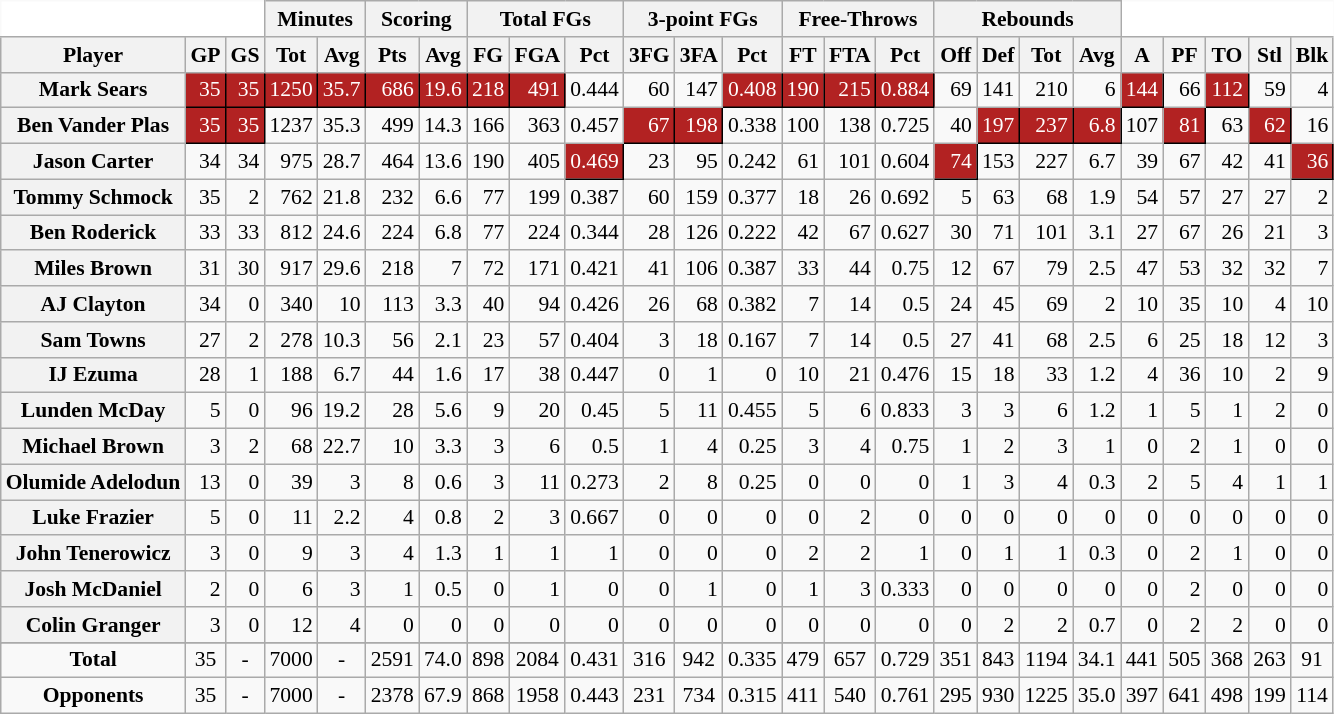<table class="wikitable sortable" border="1" style="font-size:90%;">
<tr>
<th colspan="3" style="border-top-style:hidden; border-left-style:hidden; background: white;"></th>
<th colspan="2" style=>Minutes</th>
<th colspan="2" style=>Scoring</th>
<th colspan="3" style=>Total FGs</th>
<th colspan="3" style=>3-point FGs</th>
<th colspan="3" style=>Free-Throws</th>
<th colspan="4" style=>Rebounds</th>
<th colspan="5" style="border-top-style:hidden; border-right-style:hidden; background: white;"></th>
</tr>
<tr>
<th scope="col" style=>Player</th>
<th scope="col" style=>GP</th>
<th scope="col" style=>GS</th>
<th scope="col" style=>Tot</th>
<th scope="col" style=>Avg</th>
<th scope="col" style=>Pts</th>
<th scope="col" style=>Avg</th>
<th scope="col" style=>FG</th>
<th scope="col" style=>FGA</th>
<th scope="col" style=>Pct</th>
<th scope="col" style=>3FG</th>
<th scope="col" style=>3FA</th>
<th scope="col" style=>Pct</th>
<th scope="col" style=>FT</th>
<th scope="col" style=>FTA</th>
<th scope="col" style=>Pct</th>
<th scope="col" style=>Off</th>
<th scope="col" style=>Def</th>
<th scope="col" style=>Tot</th>
<th scope="col" style=>Avg</th>
<th scope="col" style=>A</th>
<th scope="col" style=>PF</th>
<th scope="col" style=>TO</th>
<th scope="col" style=>Stl</th>
<th scope="col" style=>Blk</th>
</tr>
<tr>
<th>Mark Sears</th>
<td align="right" style="background:#B22222; color:#ffffff; border: 1px solid black">35</td>
<td align="right" style="background:#B22222; color:#ffffff; border: 1px solid black">35</td>
<td align="right" style="background:#B22222; color:#ffffff; border: 1px solid black">1250</td>
<td align="right" style="background:#B22222; color:#ffffff; border: 1px solid black">35.7</td>
<td align="right" style="background:#B22222; color:#ffffff; border: 1px solid black">686</td>
<td align="right" style="background:#B22222; color:#ffffff; border: 1px solid black">19.6</td>
<td align="right" style="background:#B22222; color:#ffffff; border: 1px solid black">218</td>
<td align="right" style="background:#B22222; color:#ffffff; border: 1px solid black">491</td>
<td align="right">0.444</td>
<td align="right">60</td>
<td align="right">147</td>
<td align="right" style="background:#B22222; color:#ffffff; border: 1px solid black">0.408</td>
<td align="right" style="background:#B22222; color:#ffffff; border: 1px solid black">190</td>
<td align="right" style="background:#B22222; color:#ffffff; border: 1px solid black">215</td>
<td align="right" style="background:#B22222; color:#ffffff; border: 1px solid black">0.884</td>
<td align="right">69</td>
<td align="right">141</td>
<td align="right">210</td>
<td align="right">6</td>
<td align="right" style="background:#B22222; color:#ffffff; border: 1px solid black">144</td>
<td align="right">66</td>
<td align="right" style="background:#B22222; color:#ffffff; border: 1px solid black">112</td>
<td align="right">59</td>
<td align="right">4</td>
</tr>
<tr>
<th>Ben Vander Plas</th>
<td align="right" style="background:#B22222; color:#ffffff; border: 1px solid black">35</td>
<td align="right" style="background:#B22222; color:#ffffff; border: 1px solid black">35</td>
<td align="right">1237</td>
<td align="right">35.3</td>
<td align="right">499</td>
<td align="right">14.3</td>
<td align="right">166</td>
<td align="right">363</td>
<td align="right">0.457</td>
<td align="right" style="background:#B22222; color:#ffffff; border: 1px solid black">67</td>
<td align="right" style="background:#B22222; color:#ffffff; border: 1px solid black">198</td>
<td align="right">0.338</td>
<td align="right">100</td>
<td align="right">138</td>
<td align="right">0.725</td>
<td align="right">40</td>
<td align="right" style="background:#B22222; color:#ffffff; border: 1px solid black">197</td>
<td align="right" style="background:#B22222; color:#ffffff; border: 1px solid black">237</td>
<td align="right" style="background:#B22222; color:#ffffff; border: 1px solid black">6.8</td>
<td align="right">107</td>
<td align="right" style="background:#B22222; color:#ffffff; border: 1px solid black">81</td>
<td align="right">63</td>
<td align="right" style="background:#B22222; color:#ffffff; border: 1px solid black">62</td>
<td align="right">16</td>
</tr>
<tr>
<th>Jason Carter</th>
<td align="right">34</td>
<td align="right">34</td>
<td align="right">975</td>
<td align="right">28.7</td>
<td align="right">464</td>
<td align="right">13.6</td>
<td align="right">190</td>
<td align="right">405</td>
<td align="right" style="background:#B22222; color:#ffffff; border: 1px solid black">0.469</td>
<td align="right">23</td>
<td align="right">95</td>
<td align="right">0.242</td>
<td align="right">61</td>
<td align="right">101</td>
<td align="right">0.604</td>
<td align="right" style="background:#B22222; color:#ffffff; border: 1px solid black">74</td>
<td align="right">153</td>
<td align="right">227</td>
<td align="right">6.7</td>
<td align="right">39</td>
<td align="right">67</td>
<td align="right">42</td>
<td align="right">41</td>
<td align="right" style="background:#B22222; color:#ffffff; border: 1px solid black">36</td>
</tr>
<tr>
<th>Tommy Schmock</th>
<td align="right">35</td>
<td align="right">2</td>
<td align="right">762</td>
<td align="right">21.8</td>
<td align="right">232</td>
<td align="right">6.6</td>
<td align="right">77</td>
<td align="right">199</td>
<td align="right">0.387</td>
<td align="right">60</td>
<td align="right">159</td>
<td align="right">0.377</td>
<td align="right">18</td>
<td align="right">26</td>
<td align="right">0.692</td>
<td align="right">5</td>
<td align="right">63</td>
<td align="right">68</td>
<td align="right">1.9</td>
<td align="right">54</td>
<td align="right">57</td>
<td align="right">27</td>
<td align="right">27</td>
<td align="right">2</td>
</tr>
<tr>
<th>Ben Roderick</th>
<td align="right">33</td>
<td align="right">33</td>
<td align="right">812</td>
<td align="right">24.6</td>
<td align="right">224</td>
<td align="right">6.8</td>
<td align="right">77</td>
<td align="right">224</td>
<td align="right">0.344</td>
<td align="right">28</td>
<td align="right">126</td>
<td align="right">0.222</td>
<td align="right">42</td>
<td align="right">67</td>
<td align="right">0.627</td>
<td align="right">30</td>
<td align="right">71</td>
<td align="right">101</td>
<td align="right">3.1</td>
<td align="right">27</td>
<td align="right">67</td>
<td align="right">26</td>
<td align="right">21</td>
<td align="right">3</td>
</tr>
<tr>
<th>Miles Brown</th>
<td align="right">31</td>
<td align="right">30</td>
<td align="right">917</td>
<td align="right">29.6</td>
<td align="right">218</td>
<td align="right">7</td>
<td align="right">72</td>
<td align="right">171</td>
<td align="right">0.421</td>
<td align="right">41</td>
<td align="right">106</td>
<td align="right">0.387</td>
<td align="right">33</td>
<td align="right">44</td>
<td align="right">0.75</td>
<td align="right">12</td>
<td align="right">67</td>
<td align="right">79</td>
<td align="right">2.5</td>
<td align="right">47</td>
<td align="right">53</td>
<td align="right">32</td>
<td align="right">32</td>
<td align="right">7</td>
</tr>
<tr>
<th>AJ Clayton</th>
<td align="right">34</td>
<td align="right">0</td>
<td align="right">340</td>
<td align="right">10</td>
<td align="right">113</td>
<td align="right">3.3</td>
<td align="right">40</td>
<td align="right">94</td>
<td align="right">0.426</td>
<td align="right">26</td>
<td align="right">68</td>
<td align="right">0.382</td>
<td align="right">7</td>
<td align="right">14</td>
<td align="right">0.5</td>
<td align="right">24</td>
<td align="right">45</td>
<td align="right">69</td>
<td align="right">2</td>
<td align="right">10</td>
<td align="right">35</td>
<td align="right">10</td>
<td align="right">4</td>
<td align="right">10</td>
</tr>
<tr>
<th>Sam Towns</th>
<td align="right">27</td>
<td align="right">2</td>
<td align="right">278</td>
<td align="right">10.3</td>
<td align="right">56</td>
<td align="right">2.1</td>
<td align="right">23</td>
<td align="right">57</td>
<td align="right">0.404</td>
<td align="right">3</td>
<td align="right">18</td>
<td align="right">0.167</td>
<td align="right">7</td>
<td align="right">14</td>
<td align="right">0.5</td>
<td align="right">27</td>
<td align="right">41</td>
<td align="right">68</td>
<td align="right">2.5</td>
<td align="right">6</td>
<td align="right">25</td>
<td align="right">18</td>
<td align="right">12</td>
<td align="right">3</td>
</tr>
<tr>
<th>IJ Ezuma</th>
<td align="right">28</td>
<td align="right">1</td>
<td align="right">188</td>
<td align="right">6.7</td>
<td align="right">44</td>
<td align="right">1.6</td>
<td align="right">17</td>
<td align="right">38</td>
<td align="right">0.447</td>
<td align="right">0</td>
<td align="right">1</td>
<td align="right">0</td>
<td align="right">10</td>
<td align="right">21</td>
<td align="right">0.476</td>
<td align="right">15</td>
<td align="right">18</td>
<td align="right">33</td>
<td align="right">1.2</td>
<td align="right">4</td>
<td align="right">36</td>
<td align="right">10</td>
<td align="right">2</td>
<td align="right">9</td>
</tr>
<tr>
<th>Lunden McDay</th>
<td align="right">5</td>
<td align="right">0</td>
<td align="right">96</td>
<td align="right">19.2</td>
<td align="right">28</td>
<td align="right">5.6</td>
<td align="right">9</td>
<td align="right">20</td>
<td align="right">0.45</td>
<td align="right">5</td>
<td align="right">11</td>
<td align="right">0.455</td>
<td align="right">5</td>
<td align="right">6</td>
<td align="right">0.833</td>
<td align="right">3</td>
<td align="right">3</td>
<td align="right">6</td>
<td align="right">1.2</td>
<td align="right">1</td>
<td align="right">5</td>
<td align="right">1</td>
<td align="right">2</td>
<td align="right">0</td>
</tr>
<tr>
<th>Michael Brown</th>
<td align="right">3</td>
<td align="right">2</td>
<td align="right">68</td>
<td align="right">22.7</td>
<td align="right">10</td>
<td align="right">3.3</td>
<td align="right">3</td>
<td align="right">6</td>
<td align="right">0.5</td>
<td align="right">1</td>
<td align="right">4</td>
<td align="right">0.25</td>
<td align="right">3</td>
<td align="right">4</td>
<td align="right">0.75</td>
<td align="right">1</td>
<td align="right">2</td>
<td align="right">3</td>
<td align="right">1</td>
<td align="right">0</td>
<td align="right">2</td>
<td align="right">1</td>
<td align="right">0</td>
<td align="right">0</td>
</tr>
<tr>
<th>Olumide Adelodun</th>
<td align="right">13</td>
<td align="right">0</td>
<td align="right">39</td>
<td align="right">3</td>
<td align="right">8</td>
<td align="right">0.6</td>
<td align="right">3</td>
<td align="right">11</td>
<td align="right">0.273</td>
<td align="right">2</td>
<td align="right">8</td>
<td align="right">0.25</td>
<td align="right">0</td>
<td align="right">0</td>
<td align="right">0</td>
<td align="right">1</td>
<td align="right">3</td>
<td align="right">4</td>
<td align="right">0.3</td>
<td align="right">2</td>
<td align="right">5</td>
<td align="right">4</td>
<td align="right">1</td>
<td align="right">1</td>
</tr>
<tr>
<th>Luke Frazier</th>
<td align="right">5</td>
<td align="right">0</td>
<td align="right">11</td>
<td align="right">2.2</td>
<td align="right">4</td>
<td align="right">0.8</td>
<td align="right">2</td>
<td align="right">3</td>
<td align="right">0.667</td>
<td align="right">0</td>
<td align="right">0</td>
<td align="right">0</td>
<td align="right">0</td>
<td align="right">2</td>
<td align="right">0</td>
<td align="right">0</td>
<td align="right">0</td>
<td align="right">0</td>
<td align="right">0</td>
<td align="right">0</td>
<td align="right">0</td>
<td align="right">0</td>
<td align="right">0</td>
<td align="right">0</td>
</tr>
<tr>
<th>John Tenerowicz</th>
<td align="right">3</td>
<td align="right">0</td>
<td align="right">9</td>
<td align="right">3</td>
<td align="right">4</td>
<td align="right">1.3</td>
<td align="right">1</td>
<td align="right">1</td>
<td align="right">1</td>
<td align="right">0</td>
<td align="right">0</td>
<td align="right">0</td>
<td align="right">2</td>
<td align="right">2</td>
<td align="right">1</td>
<td align="right">0</td>
<td align="right">1</td>
<td align="right">1</td>
<td align="right">0.3</td>
<td align="right">0</td>
<td align="right">2</td>
<td align="right">1</td>
<td align="right">0</td>
<td align="right">0</td>
</tr>
<tr>
<th>Josh McDaniel</th>
<td align="right">2</td>
<td align="right">0</td>
<td align="right">6</td>
<td align="right">3</td>
<td align="right">1</td>
<td align="right">0.5</td>
<td align="right">0</td>
<td align="right">1</td>
<td align="right">0</td>
<td align="right">0</td>
<td align="right">1</td>
<td align="right">0</td>
<td align="right">1</td>
<td align="right">3</td>
<td align="right">0.333</td>
<td align="right">0</td>
<td align="right">0</td>
<td align="right">0</td>
<td align="right">0</td>
<td align="right">0</td>
<td align="right">2</td>
<td align="right">0</td>
<td align="right">0</td>
<td align="right">0</td>
</tr>
<tr>
<th>Colin Granger</th>
<td align="right">3</td>
<td align="right">0</td>
<td align="right">12</td>
<td align="right">4</td>
<td align="right">0</td>
<td align="right">0</td>
<td align="right">0</td>
<td align="right">0</td>
<td align="right">0</td>
<td align="right">0</td>
<td align="right">0</td>
<td align="right">0</td>
<td align="right">0</td>
<td align="right">0</td>
<td align="right">0</td>
<td align="right">0</td>
<td align="right">2</td>
<td align="right">2</td>
<td align="right">0.7</td>
<td align="right">0</td>
<td align="right">2</td>
<td align="right">2</td>
<td align="right">0</td>
<td align="right">0</td>
</tr>
<tr>
</tr>
<tr class="sortbottom">
<td align="center" style=><strong>Total</strong></td>
<td align="center" style=>35</td>
<td align="center" style=>-</td>
<td align="center" style=>7000</td>
<td align="center" style=>-</td>
<td align="center" style=>2591</td>
<td align="center" style=>74.0</td>
<td align="center" style=>898</td>
<td align="center" style=>2084</td>
<td align="center" style=>0.431</td>
<td align="center" style=>316</td>
<td align="center" style=>942</td>
<td align="center" style=>0.335</td>
<td align="center" style=>479</td>
<td align="center" style=>657</td>
<td align="center" style=>0.729</td>
<td align="center" style=>351</td>
<td align="center" style=>843</td>
<td align="center" style=>1194</td>
<td align="center" style=>34.1</td>
<td align="center" style=>441</td>
<td align="center" style=>505</td>
<td align="center" style=>368</td>
<td align="center" style=>263</td>
<td align="center" style=>91</td>
</tr>
<tr class="sortbottom">
<td align="center"><strong>Opponents</strong></td>
<td align="center">35</td>
<td align="center">-</td>
<td align="center">7000</td>
<td align="center">-</td>
<td align="center">2378</td>
<td align="center">67.9</td>
<td align="center">868</td>
<td align="center">1958</td>
<td align="center">0.443</td>
<td align="center">231</td>
<td align="center">734</td>
<td align="center">0.315</td>
<td align="center">411</td>
<td align="center">540</td>
<td align="center">0.761</td>
<td align="center">295</td>
<td align="center">930</td>
<td align="center">1225</td>
<td align="center">35.0</td>
<td align="center">397</td>
<td align="center">641</td>
<td align="center">498</td>
<td align="center">199</td>
<td align="center">114</td>
</tr>
</table>
